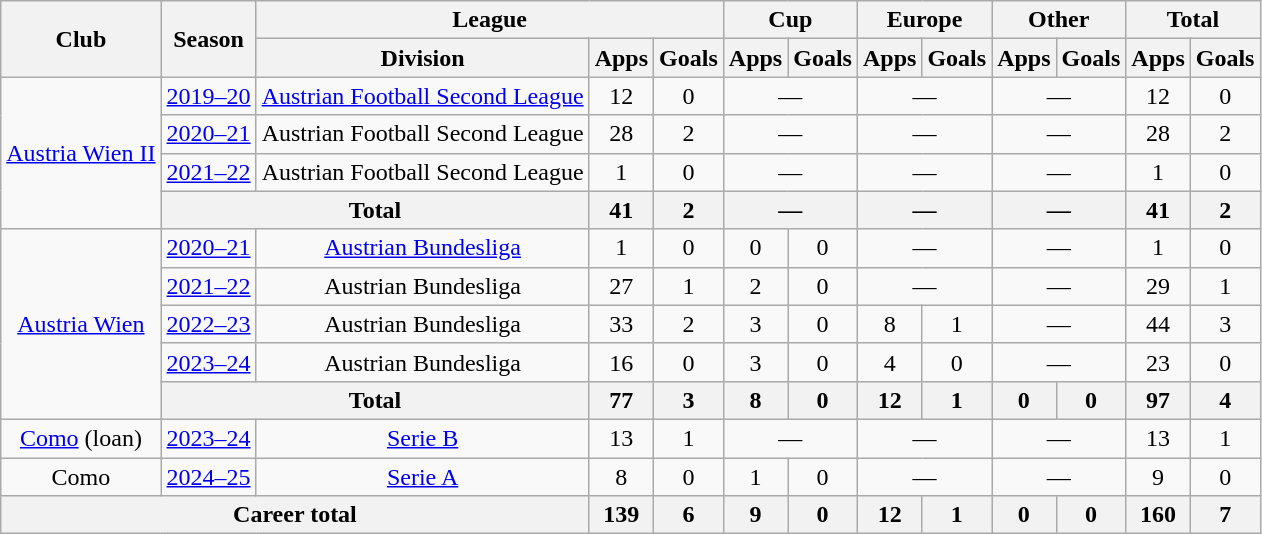<table class="wikitable" style="text-align: center;">
<tr>
<th rowspan="2">Club</th>
<th rowspan="2">Season</th>
<th colspan="3">League</th>
<th colspan="2">Cup</th>
<th colspan="2">Europe</th>
<th colspan="2">Other</th>
<th colspan="2">Total</th>
</tr>
<tr>
<th>Division</th>
<th>Apps</th>
<th>Goals</th>
<th>Apps</th>
<th>Goals</th>
<th>Apps</th>
<th>Goals</th>
<th>Apps</th>
<th>Goals</th>
<th>Apps</th>
<th>Goals</th>
</tr>
<tr>
<td rowspan="4"><a href='#'>Austria Wien II</a></td>
<td><a href='#'>2019–20</a></td>
<td><a href='#'>Austrian Football Second League</a></td>
<td>12</td>
<td>0</td>
<td colspan="2">—</td>
<td colspan="2">—</td>
<td colspan="2">—</td>
<td>12</td>
<td>0</td>
</tr>
<tr>
<td><a href='#'>2020–21</a></td>
<td>Austrian Football Second League</td>
<td>28</td>
<td>2</td>
<td colspan="2">—</td>
<td colspan="2">—</td>
<td colspan="2">—</td>
<td>28</td>
<td>2</td>
</tr>
<tr>
<td><a href='#'>2021–22</a></td>
<td>Austrian Football Second League</td>
<td>1</td>
<td>0</td>
<td colspan="2">—</td>
<td colspan="2">—</td>
<td colspan="2">—</td>
<td>1</td>
<td>0</td>
</tr>
<tr>
<th colspan="2">Total</th>
<th>41</th>
<th>2</th>
<th colspan="2">—</th>
<th colspan="2">—</th>
<th colspan="2">—</th>
<th>41</th>
<th>2</th>
</tr>
<tr>
<td rowspan="5"><a href='#'>Austria Wien</a></td>
<td><a href='#'>2020–21</a></td>
<td><a href='#'>Austrian Bundesliga</a></td>
<td>1</td>
<td>0</td>
<td>0</td>
<td>0</td>
<td colspan="2">—</td>
<td colspan="2">—</td>
<td>1</td>
<td>0</td>
</tr>
<tr>
<td><a href='#'>2021–22</a></td>
<td>Austrian Bundesliga</td>
<td>27</td>
<td>1</td>
<td>2</td>
<td>0</td>
<td colspan="2">—</td>
<td colspan="2">—</td>
<td>29</td>
<td>1</td>
</tr>
<tr>
<td><a href='#'>2022–23</a></td>
<td>Austrian Bundesliga</td>
<td>33</td>
<td>2</td>
<td>3</td>
<td>0</td>
<td>8</td>
<td>1</td>
<td colspan="2">—</td>
<td>44</td>
<td>3</td>
</tr>
<tr>
<td><a href='#'>2023–24</a></td>
<td>Austrian Bundesliga</td>
<td>16</td>
<td>0</td>
<td>3</td>
<td>0</td>
<td>4</td>
<td>0</td>
<td colspan="2">—</td>
<td>23</td>
<td>0</td>
</tr>
<tr>
<th colspan="2">Total</th>
<th>77</th>
<th>3</th>
<th>8</th>
<th>0</th>
<th>12</th>
<th>1</th>
<th>0</th>
<th>0</th>
<th>97</th>
<th>4</th>
</tr>
<tr>
<td><a href='#'>Como</a> (loan)</td>
<td><a href='#'>2023–24</a></td>
<td><a href='#'>Serie B</a></td>
<td>13</td>
<td>1</td>
<td colspan="2">—</td>
<td colspan="2">—</td>
<td colspan="2">—</td>
<td>13</td>
<td>1</td>
</tr>
<tr>
<td>Como</td>
<td><a href='#'>2024–25</a></td>
<td><a href='#'>Serie A</a></td>
<td>8</td>
<td>0</td>
<td>1</td>
<td>0</td>
<td colspan="2">—</td>
<td colspan="2">—</td>
<td>9</td>
<td>0</td>
</tr>
<tr>
<th colspan="3">Career total</th>
<th>139</th>
<th>6</th>
<th>9</th>
<th>0</th>
<th>12</th>
<th>1</th>
<th>0</th>
<th>0</th>
<th>160</th>
<th>7</th>
</tr>
</table>
